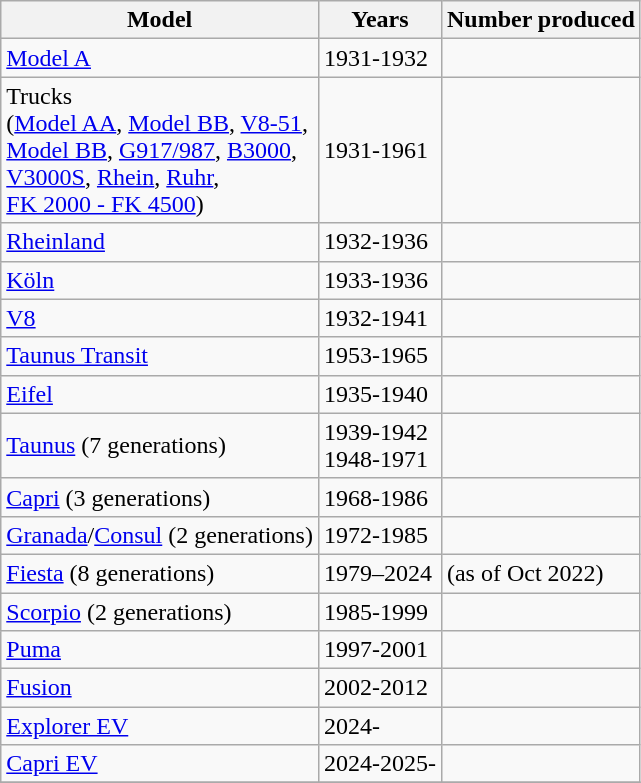<table class="wikitable sortable">
<tr>
<th>Model</th>
<th>Years</th>
<th>Number produced</th>
</tr>
<tr>
<td><a href='#'>Model A</a></td>
<td>1931-1932</td>
<td></td>
</tr>
<tr>
<td>Trucks <br>(<a href='#'>Model AA</a>, <a href='#'>Model BB</a>, <a href='#'>V8-51</a>, <br><a href='#'>Model BB</a>, <a href='#'>G917/987</a>, <a href='#'>B3000</a>, <br><a href='#'>V3000S</a>, <a href='#'>Rhein</a>, <a href='#'>Ruhr</a>, <br><a href='#'>FK 2000 - FK 4500</a>)</td>
<td>1931-1961</td>
<td></td>
</tr>
<tr>
<td><a href='#'>Rheinland</a></td>
<td>1932-1936</td>
<td></td>
</tr>
<tr>
<td><a href='#'>Köln</a></td>
<td>1933-1936</td>
<td></td>
</tr>
<tr>
<td><a href='#'>V8</a></td>
<td>1932-1941</td>
<td></td>
</tr>
<tr>
<td><a href='#'>Taunus Transit</a></td>
<td>1953-1965</td>
<td></td>
</tr>
<tr>
<td><a href='#'>Eifel</a></td>
<td>1935-1940</td>
<td></td>
</tr>
<tr>
<td><a href='#'>Taunus</a> (7 generations)</td>
<td>1939-1942 <br> 1948-1971</td>
<td></td>
</tr>
<tr>
<td><a href='#'>Capri</a> (3 generations)</td>
<td>1968-1986</td>
<td></td>
</tr>
<tr>
<td><a href='#'>Granada</a>/<a href='#'>Consul</a> (2 generations)</td>
<td>1972-1985</td>
<td></td>
</tr>
<tr>
<td><a href='#'>Fiesta</a> (8 generations)</td>
<td>1979–2024</td>
<td> (as of Oct 2022)</td>
</tr>
<tr>
<td><a href='#'>Scorpio</a> (2 generations)</td>
<td>1985-1999</td>
<td></td>
</tr>
<tr>
<td><a href='#'>Puma</a></td>
<td>1997-2001</td>
<td></td>
</tr>
<tr>
<td><a href='#'>Fusion</a></td>
<td>2002-2012</td>
<td></td>
</tr>
<tr>
<td><a href='#'>Explorer EV</a></td>
<td>2024-</td>
<td></td>
</tr>
<tr>
<td><a href='#'>Capri EV</a></td>
<td>2024-2025-</td>
<td></td>
</tr>
<tr>
</tr>
</table>
